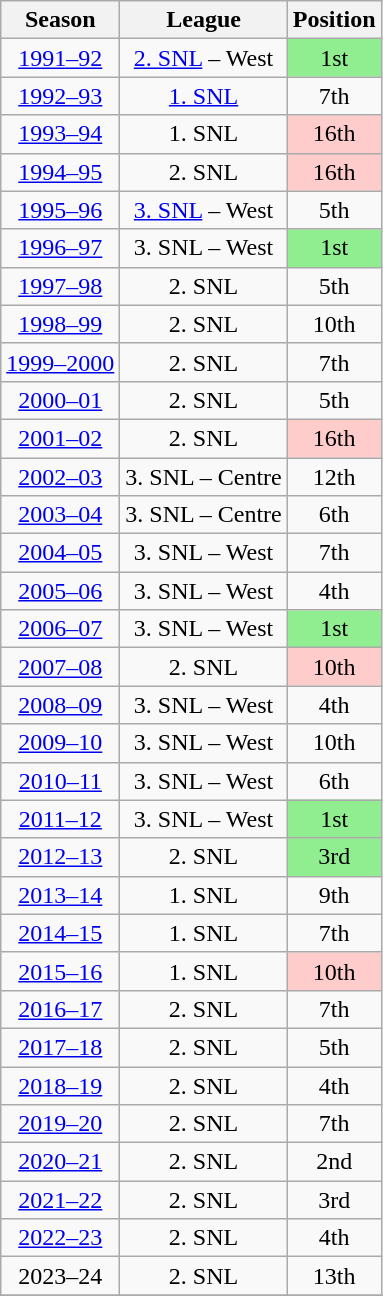<table class="wikitable" style="text-align: center">
<tr>
<th>Season</th>
<th>League</th>
<th>Position</th>
</tr>
<tr>
<td><a href='#'>1991–92</a></td>
<td><a href='#'>2. SNL</a> – West</td>
<td style="background: #90EE90;">1st</td>
</tr>
<tr>
<td><a href='#'>1992–93</a></td>
<td><a href='#'>1. SNL</a></td>
<td>7th</td>
</tr>
<tr>
<td><a href='#'>1993–94</a></td>
<td>1. SNL</td>
<td style="background: #FFCCCC;">16th</td>
</tr>
<tr>
<td><a href='#'>1994–95</a></td>
<td>2. SNL</td>
<td style="background: #FFCCCC;">16th</td>
</tr>
<tr>
<td><a href='#'>1995–96</a></td>
<td><a href='#'>3. SNL</a> – West</td>
<td>5th</td>
</tr>
<tr>
<td><a href='#'>1996–97</a></td>
<td>3. SNL – West</td>
<td style="background: #90EE90;">1st</td>
</tr>
<tr>
<td><a href='#'>1997–98</a></td>
<td>2. SNL</td>
<td>5th</td>
</tr>
<tr>
<td><a href='#'>1998–99</a></td>
<td>2. SNL</td>
<td>10th</td>
</tr>
<tr>
<td><a href='#'>1999–2000</a></td>
<td>2. SNL</td>
<td>7th</td>
</tr>
<tr>
<td><a href='#'>2000–01</a></td>
<td>2. SNL</td>
<td>5th</td>
</tr>
<tr>
<td><a href='#'>2001–02</a></td>
<td>2. SNL</td>
<td style="background: #FFCCCC;">16th</td>
</tr>
<tr>
<td><a href='#'>2002–03</a></td>
<td>3. SNL – Centre</td>
<td>12th</td>
</tr>
<tr>
<td><a href='#'>2003–04</a></td>
<td>3. SNL – Centre</td>
<td>6th</td>
</tr>
<tr>
<td><a href='#'>2004–05</a></td>
<td>3. SNL – West</td>
<td>7th</td>
</tr>
<tr>
<td><a href='#'>2005–06</a></td>
<td>3. SNL – West</td>
<td>4th</td>
</tr>
<tr>
<td><a href='#'>2006–07</a></td>
<td>3. SNL – West</td>
<td style="background: #90EE90;">1st</td>
</tr>
<tr>
<td><a href='#'>2007–08</a></td>
<td>2. SNL</td>
<td style="background: #FFCCCC;">10th</td>
</tr>
<tr>
<td><a href='#'>2008–09</a></td>
<td>3. SNL – West</td>
<td>4th</td>
</tr>
<tr>
<td><a href='#'>2009–10</a></td>
<td>3. SNL – West</td>
<td>10th</td>
</tr>
<tr>
<td><a href='#'>2010–11</a></td>
<td>3. SNL – West</td>
<td>6th</td>
</tr>
<tr>
<td><a href='#'>2011–12</a></td>
<td>3. SNL – West</td>
<td style="background: #90EE90;">1st</td>
</tr>
<tr>
<td><a href='#'>2012–13</a></td>
<td>2. SNL</td>
<td style="background: #90EE90;">3rd</td>
</tr>
<tr>
<td><a href='#'>2013–14</a></td>
<td>1. SNL</td>
<td>9th</td>
</tr>
<tr>
<td><a href='#'>2014–15</a></td>
<td>1. SNL</td>
<td>7th</td>
</tr>
<tr>
<td><a href='#'>2015–16</a></td>
<td>1. SNL</td>
<td style="background: #FFCCCC;">10th</td>
</tr>
<tr>
<td><a href='#'>2016–17</a></td>
<td>2. SNL</td>
<td>7th</td>
</tr>
<tr>
<td><a href='#'>2017–18</a></td>
<td>2. SNL</td>
<td>5th</td>
</tr>
<tr>
<td><a href='#'>2018–19</a></td>
<td>2. SNL</td>
<td>4th</td>
</tr>
<tr>
<td><a href='#'>2019–20</a></td>
<td>2. SNL</td>
<td>7th</td>
</tr>
<tr>
<td><a href='#'>2020–21</a></td>
<td>2. SNL</td>
<td>2nd</td>
</tr>
<tr>
<td><a href='#'>2021–22</a></td>
<td>2. SNL</td>
<td>3rd</td>
</tr>
<tr>
<td><a href='#'>2022–23</a></td>
<td>2. SNL</td>
<td>4th</td>
</tr>
<tr>
<td>2023–24</td>
<td>2. SNL</td>
<td>13th</td>
</tr>
<tr>
</tr>
</table>
